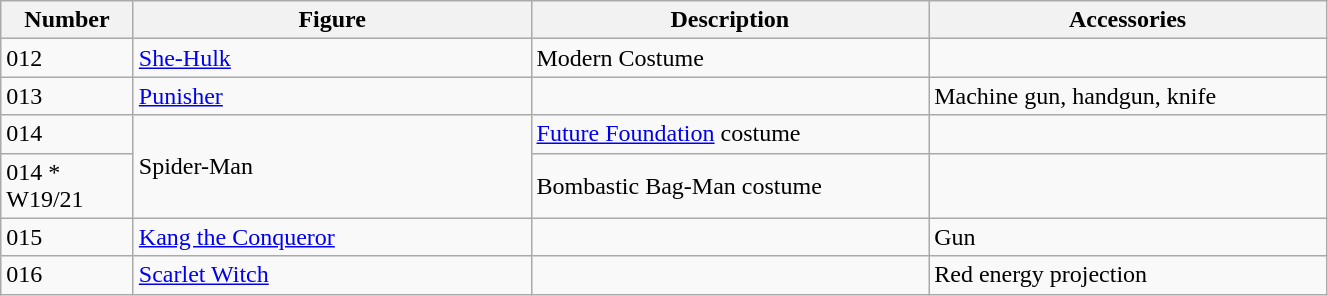<table class="wikitable" width="70%">
<tr>
<th width=10%>Number</th>
<th width=30%>Figure</th>
<th width=30%>Description</th>
<th width=30%>Accessories</th>
</tr>
<tr>
<td>012</td>
<td><a href='#'>She-Hulk</a></td>
<td>Modern Costume</td>
<td></td>
</tr>
<tr>
<td>013</td>
<td><a href='#'>Punisher</a></td>
<td></td>
<td>Machine gun, handgun, knife</td>
</tr>
<tr>
<td>014</td>
<td rowspan="2">Spider-Man</td>
<td><a href='#'>Future Foundation</a> costume</td>
<td></td>
</tr>
<tr>
<td>014 * W19/21</td>
<td>Bombastic Bag-Man costume</td>
<td></td>
</tr>
<tr>
<td>015</td>
<td><a href='#'>Kang the Conqueror</a></td>
<td></td>
<td>Gun</td>
</tr>
<tr>
<td>016</td>
<td><a href='#'>Scarlet Witch</a></td>
<td></td>
<td>Red energy projection</td>
</tr>
</table>
